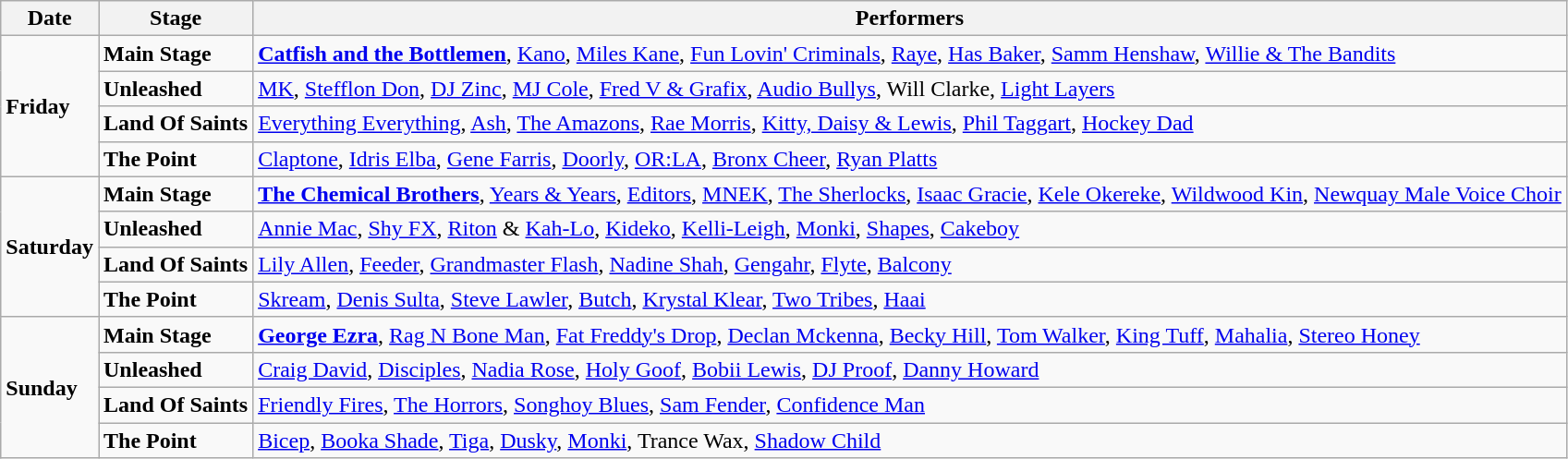<table class="wikitable">
<tr>
<th><strong>Date</strong></th>
<th><strong>Stage</strong></th>
<th><strong>Performers</strong></th>
</tr>
<tr>
<td rowspan="4"><strong>Friday</strong></td>
<td><strong>Main Stage</strong></td>
<td><strong><a href='#'>Catfish and the Bottlemen</a></strong>, <a href='#'>Kano</a>, <a href='#'>Miles Kane</a>, <a href='#'>Fun Lovin' Criminals</a>, <a href='#'>Raye</a>, <a href='#'>Has Baker</a>, <a href='#'>Samm Henshaw</a>, <a href='#'>Willie & The Bandits</a></td>
</tr>
<tr>
<td><strong>Unleashed</strong></td>
<td><a href='#'>MK</a>, <a href='#'>Stefflon Don</a>, <a href='#'>DJ Zinc</a>, <a href='#'>MJ Cole</a>, <a href='#'>Fred V & Grafix</a>, <a href='#'>Audio Bullys</a>, Will Clarke, <a href='#'>Light Layers</a></td>
</tr>
<tr>
<td><strong>Land Of Saints</strong></td>
<td><a href='#'>Everything Everything</a>, <a href='#'>Ash</a>, <a href='#'>The Amazons</a>, <a href='#'>Rae Morris</a>, <a href='#'>Kitty, Daisy & Lewis</a>, <a href='#'>Phil Taggart</a>, <a href='#'>Hockey Dad</a></td>
</tr>
<tr>
<td><strong>The Point</strong></td>
<td><a href='#'>Claptone</a>, <a href='#'>Idris Elba</a>, <a href='#'>Gene Farris</a>, <a href='#'>Doorly</a>, <a href='#'>OR:LA</a>, <a href='#'>Bronx Cheer</a>, <a href='#'>Ryan Platts</a></td>
</tr>
<tr>
<td rowspan="4"><strong>Saturday</strong></td>
<td><strong>Main Stage</strong></td>
<td><strong><a href='#'>The Chemical Brothers</a></strong>, <a href='#'>Years & Years</a>, <a href='#'>Editors</a>, <a href='#'>MNEK</a>, <a href='#'>The Sherlocks</a>, <a href='#'>Isaac Gracie</a>, <a href='#'>Kele Okereke</a>, <a href='#'>Wildwood Kin</a>, <a href='#'>Newquay Male Voice Choir</a></td>
</tr>
<tr>
<td><strong>Unleashed</strong></td>
<td><a href='#'>Annie Mac</a>, <a href='#'>Shy FX</a>, <a href='#'>Riton</a> & <a href='#'>Kah-Lo</a>, <a href='#'>Kideko</a>, <a href='#'>Kelli-Leigh</a>, <a href='#'>Monki</a>, <a href='#'>Shapes</a>, <a href='#'>Cakeboy</a></td>
</tr>
<tr>
<td><strong>Land Of Saints</strong></td>
<td><a href='#'>Lily Allen</a>, <a href='#'>Feeder</a>, <a href='#'>Grandmaster Flash</a>, <a href='#'>Nadine Shah</a>, <a href='#'>Gengahr</a>, <a href='#'>Flyte</a>, <a href='#'>Balcony</a></td>
</tr>
<tr>
<td><strong>The Point</strong></td>
<td><a href='#'>Skream</a>, <a href='#'>Denis Sulta</a>, <a href='#'>Steve Lawler</a>, <a href='#'>Butch</a>, <a href='#'>Krystal Klear</a>, <a href='#'>Two Tribes</a>, <a href='#'>Haai</a></td>
</tr>
<tr>
<td rowspan="4"><strong>Sunday</strong></td>
<td><strong>Main Stage</strong></td>
<td><strong><a href='#'>George Ezra</a></strong>, <a href='#'>Rag N Bone Man</a>, <a href='#'>Fat Freddy's Drop</a>, <a href='#'>Declan Mckenna</a>, <a href='#'>Becky Hill</a>, <a href='#'>Tom Walker</a>, <a href='#'>King Tuff</a>, <a href='#'>Mahalia</a>, <a href='#'>Stereo Honey</a></td>
</tr>
<tr>
<td><strong>Unleashed</strong></td>
<td><a href='#'>Craig David</a>, <a href='#'>Disciples</a>, <a href='#'>Nadia Rose</a>, <a href='#'>Holy Goof</a>, <a href='#'>Bobii Lewis</a>, <a href='#'>DJ Proof</a>, <a href='#'>Danny Howard</a></td>
</tr>
<tr>
<td><strong>Land Of Saints</strong></td>
<td><a href='#'>Friendly Fires</a>, <a href='#'>The Horrors</a>, <a href='#'>Songhoy Blues</a>, <a href='#'>Sam Fender</a>, <a href='#'>Confidence Man</a></td>
</tr>
<tr>
<td><strong>The Point</strong></td>
<td><a href='#'>Bicep</a>, <a href='#'>Booka Shade</a>, <a href='#'>Tiga</a>, <a href='#'>Dusky</a>, <a href='#'>Monki</a>, Trance Wax, <a href='#'>Shadow Child</a></td>
</tr>
</table>
